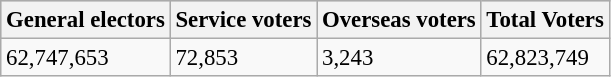<table class="wikitable sortable" style="font-size:95%;">
<tr style="background:#ccc; text-align:center;">
<th>General electors</th>
<th>Service voters</th>
<th>Overseas voters</th>
<th>Total Voters</th>
</tr>
<tr>
<td>62,747,653</td>
<td>72,853</td>
<td>3,243</td>
<td>62,823,749</td>
</tr>
</table>
